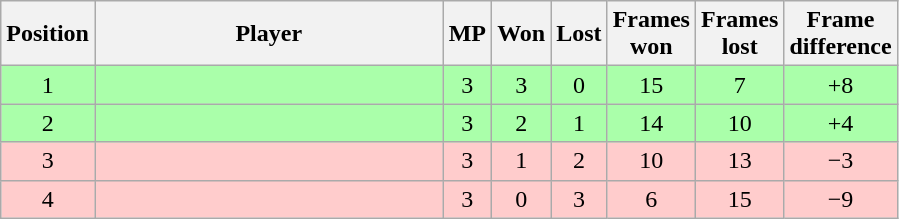<table class="wikitable" style="text-align: center;">
<tr>
<th width=25>Position</th>
<th width=225>Player</th>
<th width=25>MP</th>
<th width=25>Won</th>
<th width=25>Lost</th>
<th width=25>Frames won</th>
<th width=25>Frames lost</th>
<th width=25>Frame difference</th>
</tr>
<tr style="background:#afa;">
<td>1</td>
<td style="text-align:left;"></td>
<td>3</td>
<td>3</td>
<td>0</td>
<td>15</td>
<td>7</td>
<td>+8</td>
</tr>
<tr style="background:#afa;">
<td>2</td>
<td style="text-align:left;"></td>
<td>3</td>
<td>2</td>
<td>1</td>
<td>14</td>
<td>10</td>
<td>+4</td>
</tr>
<tr style="background:#fcc;">
<td>3</td>
<td style="text-align:left;"></td>
<td>3</td>
<td>1</td>
<td>2</td>
<td>10</td>
<td>13</td>
<td>−3</td>
</tr>
<tr style="background:#fcc;">
<td>4</td>
<td style="text-align:left;"></td>
<td>3</td>
<td>0</td>
<td>3</td>
<td>6</td>
<td>15</td>
<td>−9</td>
</tr>
</table>
